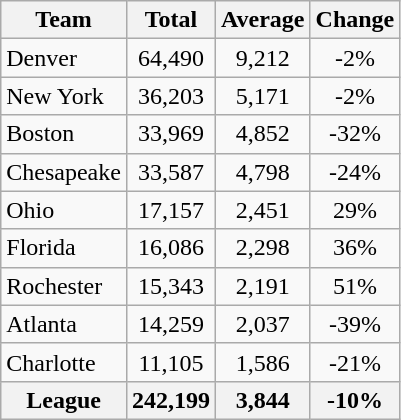<table class="wikitable sortable" style="text-align:center">
<tr>
<th>Team</th>
<th>Total</th>
<th>Average</th>
<th>Change</th>
</tr>
<tr>
<td align=left>Denver</td>
<td>64,490</td>
<td>9,212</td>
<td>-2%</td>
</tr>
<tr>
<td align=left>New York</td>
<td>36,203</td>
<td>5,171</td>
<td>-2%</td>
</tr>
<tr>
<td align=left>Boston</td>
<td>33,969</td>
<td>4,852</td>
<td>-32%</td>
</tr>
<tr>
<td align=left>Chesapeake</td>
<td>33,587</td>
<td>4,798</td>
<td>-24%</td>
</tr>
<tr>
<td align=left>Ohio</td>
<td>17,157</td>
<td>2,451</td>
<td>29%</td>
</tr>
<tr>
<td align=left>Florida</td>
<td>16,086</td>
<td>2,298</td>
<td>36%</td>
</tr>
<tr>
<td align=left>Rochester</td>
<td>15,343</td>
<td>2,191</td>
<td>51%</td>
</tr>
<tr>
<td align=left>Atlanta</td>
<td>14,259</td>
<td>2,037</td>
<td>-39%</td>
</tr>
<tr>
<td align=left>Charlotte</td>
<td>11,105</td>
<td>1,586</td>
<td>-21%</td>
</tr>
<tr>
<th>League</th>
<th>242,199</th>
<th>3,844</th>
<th>-10%</th>
</tr>
</table>
